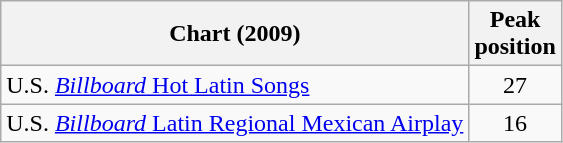<table class="wikitable">
<tr>
<th align="left">Chart (2009)</th>
<th align="left">Peak<br>position</th>
</tr>
<tr>
<td align="left">U.S. <a href='#'><em>Billboard</em> Hot Latin Songs</a></td>
<td align="center">27</td>
</tr>
<tr>
<td align="left">U.S. <a href='#'><em>Billboard</em> Latin Regional Mexican Airplay</a></td>
<td align="center">16</td>
</tr>
</table>
